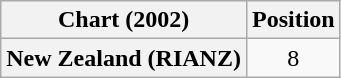<table class="wikitable plainrowheaders" style="text-align:center">
<tr>
<th>Chart (2002)</th>
<th>Position</th>
</tr>
<tr>
<th scope="row">New Zealand (RIANZ)</th>
<td>8</td>
</tr>
</table>
